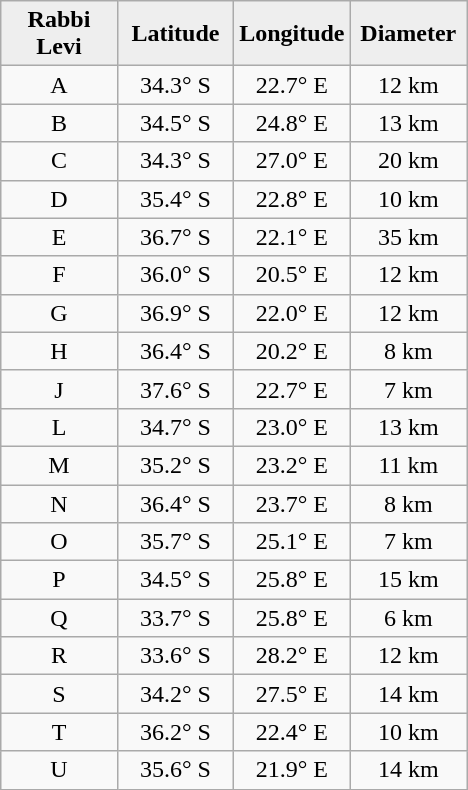<table class="wikitable">
<tr>
<th width="25%" style="background:#eeeeee;">Rabbi<br>Levi</th>
<th width="25%" style="background:#eeeeee;">Latitude</th>
<th width="25%" style="background:#eeeeee;">Longitude</th>
<th width="25%" style="background:#eeeeee;">Diameter</th>
</tr>
<tr>
<td align="center">A</td>
<td align="center">34.3° S</td>
<td align="center">22.7° E</td>
<td align="center">12 km</td>
</tr>
<tr>
<td align="center">B</td>
<td align="center">34.5° S</td>
<td align="center">24.8° E</td>
<td align="center">13 km</td>
</tr>
<tr>
<td align="center">C</td>
<td align="center">34.3° S</td>
<td align="center">27.0° E</td>
<td align="center">20 km</td>
</tr>
<tr>
<td align="center">D</td>
<td align="center">35.4° S</td>
<td align="center">22.8° E</td>
<td align="center">10 km</td>
</tr>
<tr>
<td align="center">E</td>
<td align="center">36.7° S</td>
<td align="center">22.1° E</td>
<td align="center">35 km</td>
</tr>
<tr>
<td align="center">F</td>
<td align="center">36.0° S</td>
<td align="center">20.5° E</td>
<td align="center">12 km</td>
</tr>
<tr>
<td align="center">G</td>
<td align="center">36.9° S</td>
<td align="center">22.0° E</td>
<td align="center">12 km</td>
</tr>
<tr>
<td align="center">H</td>
<td align="center">36.4° S</td>
<td align="center">20.2° E</td>
<td align="center">8 km</td>
</tr>
<tr>
<td align="center">J</td>
<td align="center">37.6° S</td>
<td align="center">22.7° E</td>
<td align="center">7 km</td>
</tr>
<tr>
<td align="center">L</td>
<td align="center">34.7° S</td>
<td align="center">23.0° E</td>
<td align="center">13 km</td>
</tr>
<tr>
<td align="center">M</td>
<td align="center">35.2° S</td>
<td align="center">23.2° E</td>
<td align="center">11 km</td>
</tr>
<tr>
<td align="center">N</td>
<td align="center">36.4° S</td>
<td align="center">23.7° E</td>
<td align="center">8 km</td>
</tr>
<tr>
<td align="center">O</td>
<td align="center">35.7° S</td>
<td align="center">25.1° E</td>
<td align="center">7 km</td>
</tr>
<tr>
<td align="center">P</td>
<td align="center">34.5° S</td>
<td align="center">25.8° E</td>
<td align="center">15 km</td>
</tr>
<tr>
<td align="center">Q</td>
<td align="center">33.7° S</td>
<td align="center">25.8° E</td>
<td align="center">6 km</td>
</tr>
<tr>
<td align="center">R</td>
<td align="center">33.6° S</td>
<td align="center">28.2° E</td>
<td align="center">12 km</td>
</tr>
<tr>
<td align="center">S</td>
<td align="center">34.2° S</td>
<td align="center">27.5° E</td>
<td align="center">14 km</td>
</tr>
<tr>
<td align="center">T</td>
<td align="center">36.2° S</td>
<td align="center">22.4° E</td>
<td align="center">10 km</td>
</tr>
<tr>
<td align="center">U</td>
<td align="center">35.6° S</td>
<td align="center">21.9° E</td>
<td align="center">14 km</td>
</tr>
</table>
